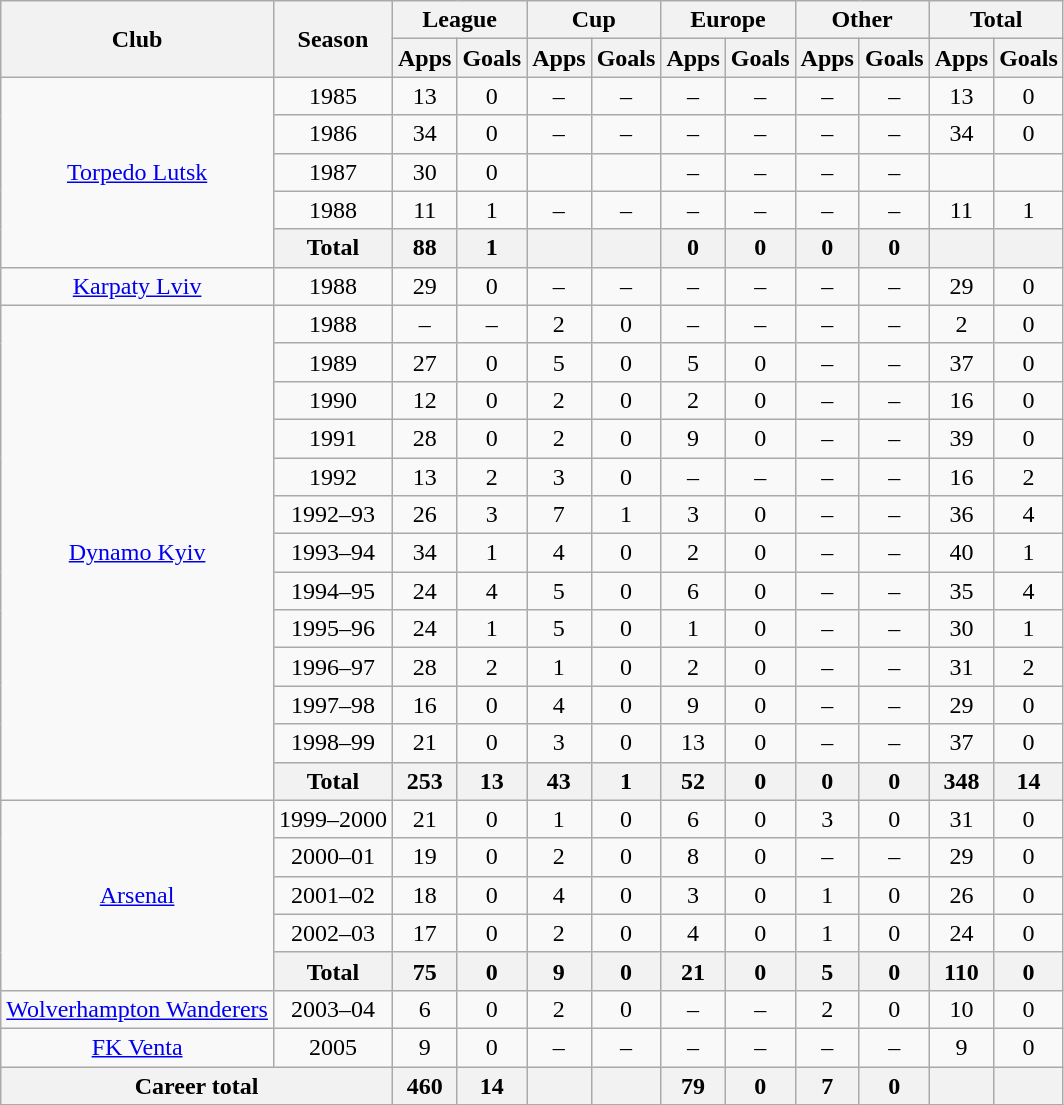<table class="wikitable" style="text-align:center">
<tr>
<th rowspan="2">Club</th>
<th rowspan="2">Season</th>
<th colspan="2">League</th>
<th colspan="2">Cup</th>
<th colspan="2">Europe</th>
<th colspan="2">Other</th>
<th colspan="2">Total</th>
</tr>
<tr>
<th>Apps</th>
<th>Goals</th>
<th>Apps</th>
<th>Goals</th>
<th>Apps</th>
<th>Goals</th>
<th>Apps</th>
<th>Goals</th>
<th>Apps</th>
<th>Goals</th>
</tr>
<tr>
<td rowspan="5"><a href='#'>Torpedo Lutsk</a></td>
<td>1985</td>
<td>13</td>
<td>0</td>
<td>–</td>
<td>–</td>
<td>–</td>
<td>–</td>
<td>–</td>
<td>–</td>
<td>13</td>
<td>0</td>
</tr>
<tr>
<td>1986</td>
<td>34</td>
<td>0</td>
<td>–</td>
<td>–</td>
<td>–</td>
<td>–</td>
<td>–</td>
<td>–</td>
<td>34</td>
<td>0</td>
</tr>
<tr>
<td>1987</td>
<td>30</td>
<td>0</td>
<td></td>
<td></td>
<td>–</td>
<td>–</td>
<td>–</td>
<td>–</td>
<td></td>
<td></td>
</tr>
<tr>
<td>1988</td>
<td>11</td>
<td>1</td>
<td>–</td>
<td>–</td>
<td>–</td>
<td>–</td>
<td>–</td>
<td>–</td>
<td>11</td>
<td>1</td>
</tr>
<tr>
<th>Total</th>
<th>88</th>
<th>1</th>
<th></th>
<th></th>
<th>0</th>
<th>0</th>
<th>0</th>
<th>0</th>
<th></th>
<th></th>
</tr>
<tr>
<td><a href='#'>Karpaty Lviv</a></td>
<td>1988</td>
<td>29</td>
<td>0</td>
<td>–</td>
<td>–</td>
<td>–</td>
<td>–</td>
<td>–</td>
<td>–</td>
<td>29</td>
<td>0</td>
</tr>
<tr>
<td rowspan="13"><a href='#'>Dynamo Kyiv</a></td>
<td>1988</td>
<td>–</td>
<td>–</td>
<td>2</td>
<td>0</td>
<td>–</td>
<td>–</td>
<td>–</td>
<td>–</td>
<td>2</td>
<td>0</td>
</tr>
<tr>
<td>1989</td>
<td>27</td>
<td>0</td>
<td>5</td>
<td>0</td>
<td>5</td>
<td>0</td>
<td>–</td>
<td>–</td>
<td>37</td>
<td>0</td>
</tr>
<tr>
<td>1990</td>
<td>12</td>
<td>0</td>
<td>2</td>
<td>0</td>
<td>2</td>
<td>0</td>
<td>–</td>
<td>–</td>
<td>16</td>
<td>0</td>
</tr>
<tr>
<td>1991</td>
<td>28</td>
<td>0</td>
<td>2</td>
<td>0</td>
<td>9</td>
<td>0</td>
<td>–</td>
<td>–</td>
<td>39</td>
<td>0</td>
</tr>
<tr>
<td>1992</td>
<td>13</td>
<td>2</td>
<td>3</td>
<td>0</td>
<td>–</td>
<td>–</td>
<td>–</td>
<td>–</td>
<td>16</td>
<td>2</td>
</tr>
<tr>
<td>1992–93</td>
<td>26</td>
<td>3</td>
<td>7</td>
<td>1</td>
<td>3</td>
<td>0</td>
<td>–</td>
<td>–</td>
<td>36</td>
<td>4</td>
</tr>
<tr>
<td>1993–94</td>
<td>34</td>
<td>1</td>
<td>4</td>
<td>0</td>
<td>2</td>
<td>0</td>
<td>–</td>
<td>–</td>
<td>40</td>
<td>1</td>
</tr>
<tr>
<td>1994–95</td>
<td>24</td>
<td>4</td>
<td>5</td>
<td>0</td>
<td>6</td>
<td>0</td>
<td>–</td>
<td>–</td>
<td>35</td>
<td>4</td>
</tr>
<tr>
<td>1995–96</td>
<td>24</td>
<td>1</td>
<td>5</td>
<td>0</td>
<td>1</td>
<td>0</td>
<td>–</td>
<td>–</td>
<td>30</td>
<td>1</td>
</tr>
<tr>
<td>1996–97</td>
<td>28</td>
<td>2</td>
<td>1</td>
<td>0</td>
<td>2</td>
<td>0</td>
<td>–</td>
<td>–</td>
<td>31</td>
<td>2</td>
</tr>
<tr>
<td>1997–98</td>
<td>16</td>
<td>0</td>
<td>4</td>
<td>0</td>
<td>9</td>
<td>0</td>
<td>–</td>
<td>–</td>
<td>29</td>
<td>0</td>
</tr>
<tr>
<td>1998–99</td>
<td>21</td>
<td>0</td>
<td>3</td>
<td>0</td>
<td>13</td>
<td>0</td>
<td>–</td>
<td>–</td>
<td>37</td>
<td>0</td>
</tr>
<tr>
<th>Total</th>
<th>253</th>
<th>13</th>
<th>43</th>
<th>1</th>
<th>52</th>
<th>0</th>
<th>0</th>
<th>0</th>
<th>348</th>
<th>14</th>
</tr>
<tr>
<td rowspan="5"><a href='#'>Arsenal</a></td>
<td>1999–2000</td>
<td>21</td>
<td>0</td>
<td>1</td>
<td>0</td>
<td>6</td>
<td>0</td>
<td>3</td>
<td>0</td>
<td>31</td>
<td>0</td>
</tr>
<tr>
<td>2000–01</td>
<td>19</td>
<td>0</td>
<td>2</td>
<td>0</td>
<td>8</td>
<td>0</td>
<td>–</td>
<td>–</td>
<td>29</td>
<td>0</td>
</tr>
<tr>
<td>2001–02</td>
<td>18</td>
<td>0</td>
<td>4</td>
<td>0</td>
<td>3</td>
<td>0</td>
<td>1</td>
<td>0</td>
<td>26</td>
<td>0</td>
</tr>
<tr>
<td>2002–03</td>
<td>17</td>
<td>0</td>
<td>2</td>
<td>0</td>
<td>4</td>
<td>0</td>
<td>1</td>
<td>0</td>
<td>24</td>
<td>0</td>
</tr>
<tr>
<th>Total</th>
<th>75</th>
<th>0</th>
<th>9</th>
<th>0</th>
<th>21</th>
<th>0</th>
<th>5</th>
<th>0</th>
<th>110</th>
<th>0</th>
</tr>
<tr>
<td><a href='#'>Wolverhampton Wanderers</a></td>
<td>2003–04</td>
<td>6</td>
<td>0</td>
<td>2</td>
<td>0</td>
<td>–</td>
<td>–</td>
<td>2</td>
<td>0</td>
<td>10</td>
<td>0</td>
</tr>
<tr>
<td><a href='#'>FK Venta</a></td>
<td>2005</td>
<td>9</td>
<td>0</td>
<td>–</td>
<td>–</td>
<td>–</td>
<td>–</td>
<td>–</td>
<td>–</td>
<td>9</td>
<td>0</td>
</tr>
<tr>
<th colspan="2">Career total</th>
<th>460</th>
<th>14</th>
<th></th>
<th></th>
<th>79</th>
<th>0</th>
<th>7</th>
<th>0</th>
<th></th>
<th></th>
</tr>
</table>
